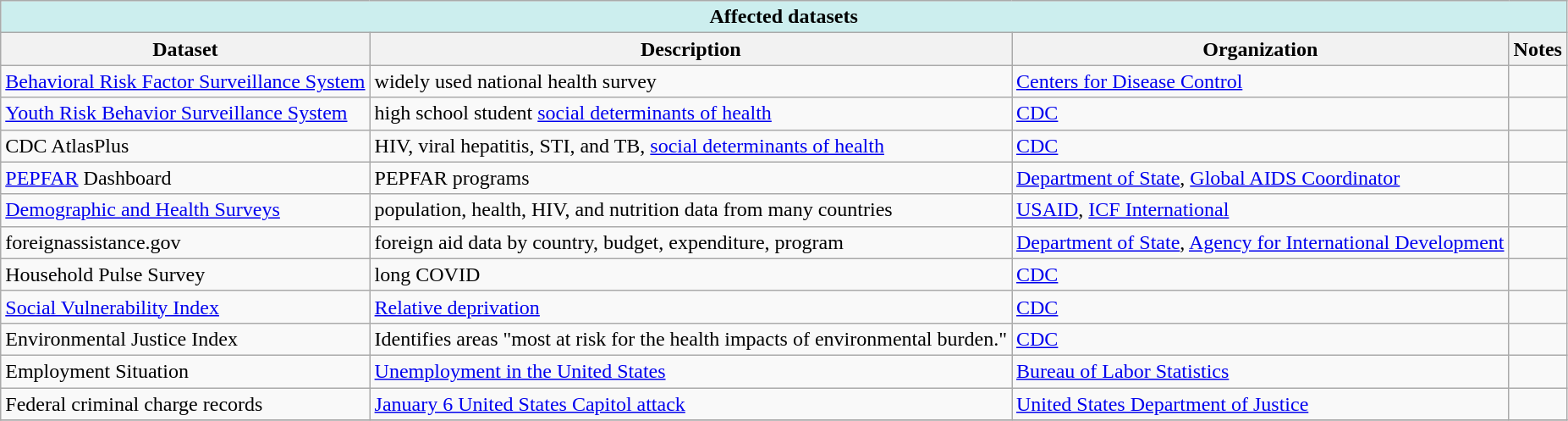<table class="wikitable sortable">
<tr>
<td colspan="5" style="background-color: #CCEEEE; text-align:center;"><strong>Affected datasets</strong></td>
</tr>
<tr>
<th>Dataset</th>
<th>Description</th>
<th>Organization</th>
<th>Notes</th>
</tr>
<tr>
<td><a href='#'>Behavioral Risk Factor Surveillance System</a></td>
<td>widely used national health survey</td>
<td><a href='#'>Centers for Disease Control</a></td>
<td></td>
</tr>
<tr>
<td><a href='#'>Youth Risk Behavior Surveillance System</a></td>
<td>high school student <a href='#'>social determinants of health</a></td>
<td><a href='#'>CDC</a></td>
<td></td>
</tr>
<tr>
<td>CDC AtlasPlus</td>
<td>HIV, viral hepatitis, STI, and TB, <a href='#'>social determinants of health</a></td>
<td><a href='#'>CDC</a></td>
<td></td>
</tr>
<tr>
<td><a href='#'>PEPFAR</a> Dashboard</td>
<td>PEPFAR programs</td>
<td><a href='#'>Department of State</a>, <a href='#'>Global AIDS Coordinator</a></td>
<td></td>
</tr>
<tr>
<td><a href='#'>Demographic and Health Surveys</a></td>
<td>population, health, HIV, and nutrition data from many countries</td>
<td><a href='#'>USAID</a>, <a href='#'>ICF International</a></td>
<td></td>
</tr>
<tr>
<td>foreignassistance.gov</td>
<td>foreign aid data by country, budget, expenditure, program</td>
<td><a href='#'>Department of State</a>, <a href='#'>Agency for International Development</a></td>
<td></td>
</tr>
<tr>
<td>Household Pulse Survey</td>
<td>long COVID</td>
<td><a href='#'>CDC</a></td>
<td></td>
</tr>
<tr>
<td><a href='#'>Social Vulnerability Index</a></td>
<td><a href='#'>Relative deprivation</a></td>
<td><a href='#'>CDC</a></td>
<td></td>
</tr>
<tr>
<td>Environmental Justice Index</td>
<td>Identifies areas "most at risk for the health impacts of environmental burden."</td>
<td><a href='#'>CDC</a></td>
<td></td>
</tr>
<tr>
<td>Employment Situation</td>
<td><a href='#'>Unemployment in the United States</a></td>
<td><a href='#'>Bureau of Labor Statistics</a></td>
<td></td>
</tr>
<tr>
<td>Federal criminal charge records</td>
<td><a href='#'>January 6 United States Capitol attack</a></td>
<td><a href='#'>United States Department of Justice</a></td>
<td></td>
</tr>
<tr>
</tr>
</table>
